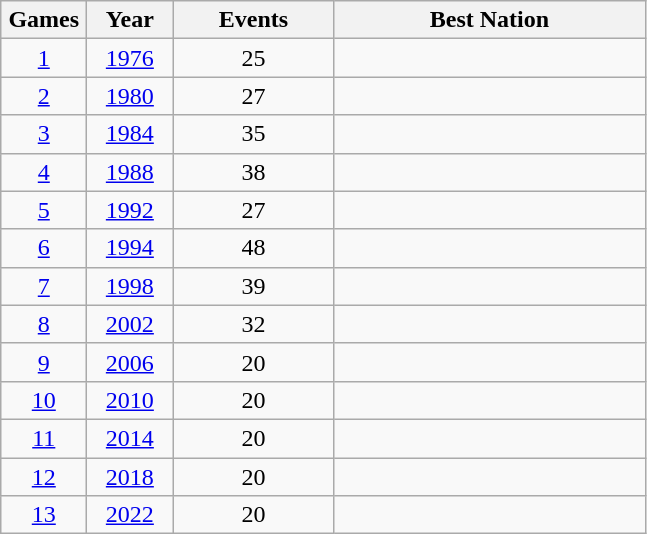<table class=wikitable>
<tr>
<th width=50>Games</th>
<th width=50>Year</th>
<th width=100>Events</th>
<th width=200>Best Nation</th>
</tr>
<tr>
<td align=center><a href='#'>1</a></td>
<td align=center><a href='#'>1976</a></td>
<td align=center>25</td>
<td></td>
</tr>
<tr>
<td align=center><a href='#'>2</a></td>
<td align=center><a href='#'>1980</a></td>
<td align=center>27</td>
<td></td>
</tr>
<tr>
<td align=center><a href='#'>3</a></td>
<td align=center><a href='#'>1984</a></td>
<td align=center>35</td>
<td></td>
</tr>
<tr>
<td align=center><a href='#'>4</a></td>
<td align=center><a href='#'>1988</a></td>
<td align=center>38</td>
<td></td>
</tr>
<tr>
<td align=center><a href='#'>5</a></td>
<td align=center><a href='#'>1992</a></td>
<td align=center>27</td>
<td></td>
</tr>
<tr>
<td align=center><a href='#'>6</a></td>
<td align=center><a href='#'>1994</a></td>
<td align=center>48</td>
<td></td>
</tr>
<tr>
<td align=center><a href='#'>7</a></td>
<td align=center><a href='#'>1998</a></td>
<td align=center>39</td>
<td></td>
</tr>
<tr>
<td align=center><a href='#'>8</a></td>
<td align=center><a href='#'>2002</a></td>
<td align=center>32</td>
<td></td>
</tr>
<tr>
<td align=center><a href='#'>9</a></td>
<td align=center><a href='#'>2006</a></td>
<td align=center>20</td>
<td></td>
</tr>
<tr>
<td align=center><a href='#'>10</a></td>
<td align=center><a href='#'>2010</a></td>
<td align=center>20</td>
<td></td>
</tr>
<tr>
<td align=center><a href='#'>11</a></td>
<td align=center><a href='#'>2014</a></td>
<td align=center>20</td>
<td></td>
</tr>
<tr>
<td align=center><a href='#'>12</a></td>
<td align=center><a href='#'>2018</a></td>
<td align=center>20</td>
<td></td>
</tr>
<tr>
<td align=center><a href='#'>13</a></td>
<td align=center><a href='#'>2022</a></td>
<td align=center>20</td>
<td></td>
</tr>
</table>
